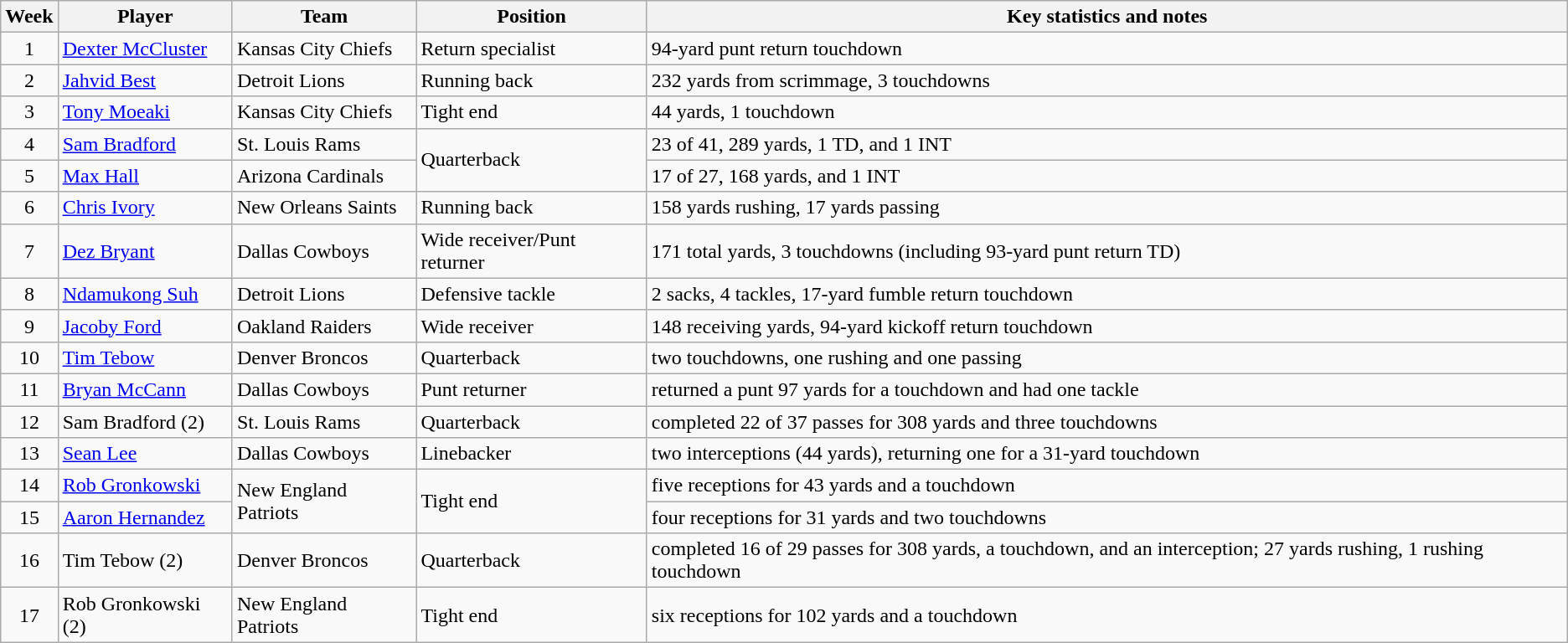<table class="wikitable sortable">
<tr>
<th>Week</th>
<th>Player</th>
<th>Team</th>
<th>Position</th>
<th>Key statistics and notes</th>
</tr>
<tr>
<td align=center>1</td>
<td><a href='#'>Dexter McCluster</a></td>
<td>Kansas City Chiefs</td>
<td>Return specialist</td>
<td>94-yard punt return touchdown</td>
</tr>
<tr>
<td align=center>2</td>
<td><a href='#'>Jahvid Best</a></td>
<td>Detroit Lions</td>
<td>Running back</td>
<td>232 yards from scrimmage, 3 touchdowns</td>
</tr>
<tr>
<td align=center>3</td>
<td><a href='#'>Tony Moeaki</a></td>
<td>Kansas City Chiefs</td>
<td>Tight end</td>
<td>44 yards, 1 touchdown</td>
</tr>
<tr>
<td align=center>4</td>
<td><a href='#'>Sam Bradford</a></td>
<td>St. Louis Rams</td>
<td rowspan="2">Quarterback</td>
<td>23 of 41, 289 yards, 1 TD, and 1 INT</td>
</tr>
<tr>
<td align=center>5</td>
<td><a href='#'>Max Hall</a></td>
<td>Arizona Cardinals</td>
<td>17 of 27, 168 yards, and 1 INT</td>
</tr>
<tr>
<td align=center>6</td>
<td><a href='#'>Chris Ivory</a></td>
<td>New Orleans Saints</td>
<td>Running back</td>
<td>158 yards rushing, 17 yards passing</td>
</tr>
<tr>
<td align=center>7</td>
<td><a href='#'>Dez Bryant</a></td>
<td>Dallas Cowboys</td>
<td>Wide receiver/Punt returner</td>
<td>171 total yards, 3 touchdowns (including 93-yard punt return TD)</td>
</tr>
<tr>
<td align=center>8</td>
<td><a href='#'>Ndamukong Suh</a></td>
<td>Detroit Lions</td>
<td>Defensive tackle</td>
<td>2 sacks, 4 tackles, 17-yard fumble return touchdown</td>
</tr>
<tr>
<td align=center>9</td>
<td><a href='#'>Jacoby Ford</a></td>
<td>Oakland Raiders</td>
<td>Wide receiver</td>
<td>148 receiving yards, 94-yard kickoff return touchdown</td>
</tr>
<tr>
<td align=center>10</td>
<td><a href='#'>Tim Tebow</a></td>
<td>Denver Broncos</td>
<td>Quarterback</td>
<td>two touchdowns, one rushing and one passing</td>
</tr>
<tr>
<td align=center>11</td>
<td><a href='#'>Bryan McCann</a></td>
<td>Dallas Cowboys</td>
<td>Punt returner</td>
<td>returned a punt 97 yards for a touchdown and had one tackle</td>
</tr>
<tr>
<td align=center>12</td>
<td>Sam Bradford (2)</td>
<td>St. Louis Rams</td>
<td>Quarterback</td>
<td>completed 22 of 37 passes for 308 yards and three touchdowns</td>
</tr>
<tr>
<td align=center>13</td>
<td><a href='#'>Sean Lee</a></td>
<td>Dallas Cowboys</td>
<td>Linebacker</td>
<td>two interceptions (44 yards), returning one for a 31-yard touchdown</td>
</tr>
<tr>
<td align=center>14</td>
<td><a href='#'>Rob Gronkowski</a></td>
<td rowspan="2">New England Patriots</td>
<td rowspan="2">Tight end</td>
<td>five receptions for 43 yards and a touchdown</td>
</tr>
<tr>
<td align=center>15</td>
<td><a href='#'>Aaron Hernandez</a></td>
<td>four receptions for 31 yards and two touchdowns</td>
</tr>
<tr>
<td align=center>16</td>
<td>Tim Tebow (2)</td>
<td>Denver Broncos</td>
<td>Quarterback</td>
<td>completed 16 of 29 passes for 308 yards, a touchdown, and an interception; 27 yards rushing, 1 rushing touchdown</td>
</tr>
<tr>
<td align=center>17</td>
<td>Rob Gronkowski (2)</td>
<td>New England Patriots</td>
<td>Tight end</td>
<td>six receptions for 102 yards and a touchdown</td>
</tr>
</table>
